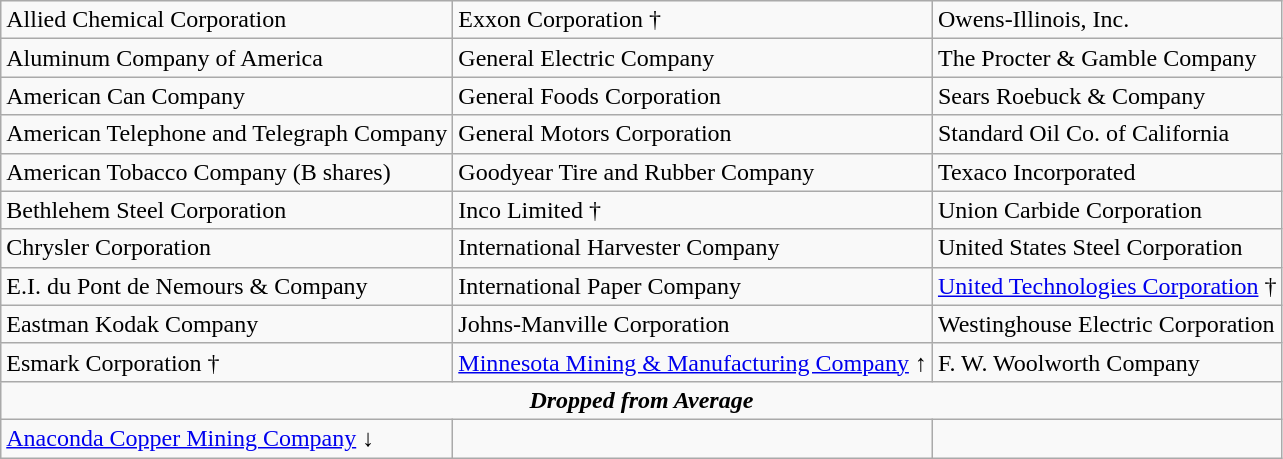<table class="wikitable" border="1">
<tr>
<td>Allied Chemical Corporation</td>
<td>Exxon Corporation † <br></td>
<td>Owens-Illinois, Inc.</td>
</tr>
<tr>
<td>Aluminum Company of America</td>
<td>General Electric Company</td>
<td>The Procter & Gamble Company</td>
</tr>
<tr>
<td>American Can Company</td>
<td>General Foods Corporation</td>
<td>Sears Roebuck & Company</td>
</tr>
<tr>
<td>American Telephone and Telegraph Company</td>
<td>General Motors Corporation</td>
<td>Standard Oil Co. of California</td>
</tr>
<tr>
<td>American Tobacco Company (B shares)</td>
<td>Goodyear Tire and Rubber Company</td>
<td>Texaco Incorporated</td>
</tr>
<tr>
<td>Bethlehem Steel Corporation</td>
<td>Inco Limited † <br></td>
<td>Union Carbide Corporation</td>
</tr>
<tr>
<td>Chrysler Corporation</td>
<td>International Harvester Company</td>
<td>United States Steel Corporation</td>
</tr>
<tr>
<td>E.I. du Pont de Nemours & Company</td>
<td>International Paper Company</td>
<td><a href='#'>United Technologies Corporation</a> † <br></td>
</tr>
<tr>
<td>Eastman Kodak Company</td>
<td>Johns-Manville Corporation</td>
<td>Westinghouse Electric Corporation</td>
</tr>
<tr>
<td>Esmark Corporation † <br></td>
<td><a href='#'>Minnesota Mining & Manufacturing Company</a> ↑</td>
<td>F. W. Woolworth Company</td>
</tr>
<tr>
<td colspan="3" align="center"><strong><em>Dropped from Average</em></strong></td>
</tr>
<tr>
<td><a href='#'>Anaconda Copper Mining Company</a> ↓</td>
<td></td>
<td></td>
</tr>
</table>
